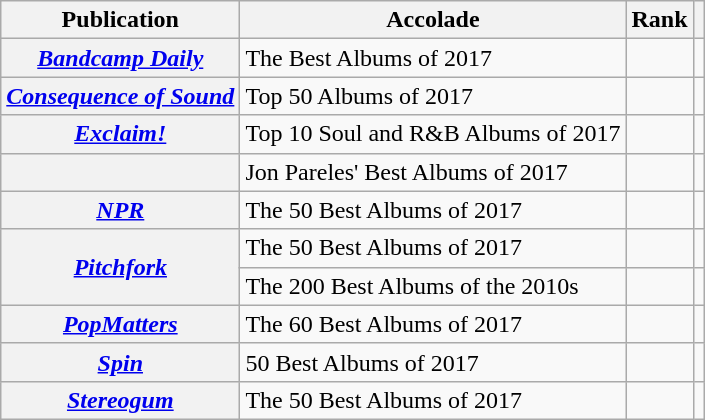<table class="sortable plainrowheaders wikitable">
<tr>
<th>Publication</th>
<th>Accolade</th>
<th>Rank</th>
<th class="unsortable"></th>
</tr>
<tr>
<th scope="row"><em><a href='#'>Bandcamp Daily</a></em></th>
<td>The Best Albums of 2017</td>
<td></td>
<td></td>
</tr>
<tr>
<th scope="row"><em><a href='#'>Consequence of Sound</a></em></th>
<td>Top 50 Albums of 2017</td>
<td></td>
<td></td>
</tr>
<tr>
<th scope="row"><em><a href='#'>Exclaim!</a></em></th>
<td>Top 10 Soul and R&B Albums of 2017</td>
<td></td>
<td></td>
</tr>
<tr>
<th scope="row"><em></em></th>
<td>Jon Pareles' Best Albums of 2017</td>
<td></td>
<td></td>
</tr>
<tr>
<th scope="row"><em><a href='#'>NPR</a></em></th>
<td>The 50 Best Albums of 2017</td>
<td></td>
<td></td>
</tr>
<tr>
<th scope="row" rowspan="2"><em><a href='#'>Pitchfork</a></em></th>
<td>The 50 Best Albums of 2017</td>
<td></td>
<td></td>
</tr>
<tr>
<td>The 200 Best Albums of the 2010s</td>
<td></td>
<td></td>
</tr>
<tr>
<th scope="row"><em><a href='#'>PopMatters</a></em></th>
<td>The 60 Best Albums of 2017</td>
<td></td>
<td></td>
</tr>
<tr>
<th scope="row"><em><a href='#'>Spin</a></em></th>
<td>50 Best Albums of 2017</td>
<td></td>
<td></td>
</tr>
<tr>
<th scope="row"><em><a href='#'>Stereogum</a></em></th>
<td>The 50 Best Albums of 2017</td>
<td></td>
<td></td>
</tr>
</table>
